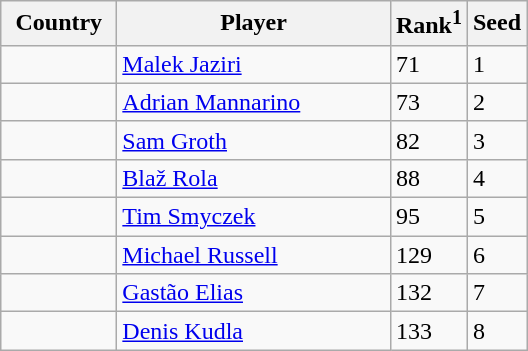<table class="sortable wikitable">
<tr>
<th width="70">Country</th>
<th width="175">Player</th>
<th>Rank<sup>1</sup></th>
<th>Seed</th>
</tr>
<tr>
<td></td>
<td><a href='#'>Malek Jaziri</a></td>
<td>71</td>
<td>1</td>
</tr>
<tr>
<td></td>
<td><a href='#'>Adrian Mannarino</a></td>
<td>73</td>
<td>2</td>
</tr>
<tr>
<td></td>
<td><a href='#'>Sam Groth</a></td>
<td>82</td>
<td>3</td>
</tr>
<tr>
<td></td>
<td><a href='#'>Blaž Rola</a></td>
<td>88</td>
<td>4</td>
</tr>
<tr>
<td></td>
<td><a href='#'>Tim Smyczek</a></td>
<td>95</td>
<td>5</td>
</tr>
<tr>
<td></td>
<td><a href='#'>Michael Russell</a></td>
<td>129</td>
<td>6</td>
</tr>
<tr>
<td></td>
<td><a href='#'>Gastão Elias</a></td>
<td>132</td>
<td>7</td>
</tr>
<tr>
<td></td>
<td><a href='#'>Denis Kudla</a></td>
<td>133</td>
<td>8</td>
</tr>
</table>
